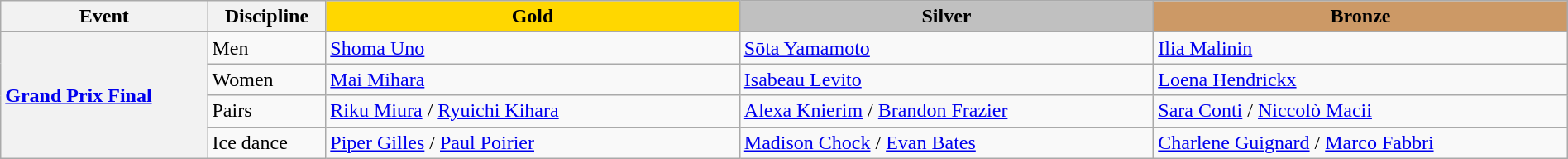<table class="wikitable unsortable" style="text-align:left; width:100%;">
<tr>
<th scope="col" style="width:10%">Event</th>
<th scope="col" style="width:5%">Discipline</th>
<td scope="col" style="text-align:center; width:20%; background:gold"><strong>Gold</strong></td>
<td scope="col" style="text-align:center; width:20%; background:silver"><strong>Silver</strong></td>
<td scope="col" style="text-align:center; width:20%; background:#c96"><strong>Bronze</strong></td>
</tr>
<tr>
<th scope="row" style="text-align:left" rowspan="4"> <a href='#'>Grand Prix Final</a></th>
<td>Men</td>
<td> <a href='#'>Shoma Uno</a></td>
<td> <a href='#'>Sōta Yamamoto</a></td>
<td> <a href='#'>Ilia Malinin</a></td>
</tr>
<tr>
<td>Women</td>
<td> <a href='#'>Mai Mihara</a></td>
<td> <a href='#'>Isabeau Levito</a></td>
<td> <a href='#'>Loena Hendrickx</a></td>
</tr>
<tr>
<td>Pairs</td>
<td> <a href='#'>Riku Miura</a> / <a href='#'>Ryuichi Kihara</a></td>
<td> <a href='#'>Alexa Knierim</a> / <a href='#'>Brandon Frazier</a></td>
<td> <a href='#'>Sara Conti</a> / <a href='#'>Niccolò Macii</a></td>
</tr>
<tr>
<td>Ice dance</td>
<td> <a href='#'>Piper Gilles</a> / <a href='#'>Paul Poirier</a></td>
<td> <a href='#'>Madison Chock</a> / <a href='#'>Evan Bates</a></td>
<td> <a href='#'>Charlene Guignard</a> / <a href='#'>Marco Fabbri</a></td>
</tr>
</table>
